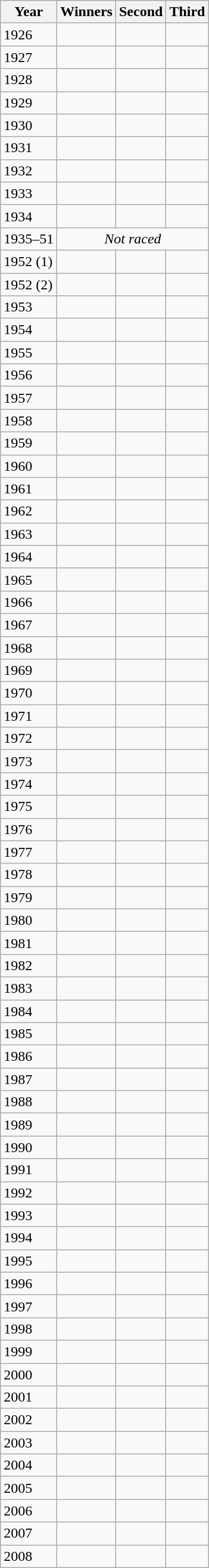<table class="wikitable">
<tr>
<th>Year</th>
<th>Winners</th>
<th>Second</th>
<th>Third</th>
</tr>
<tr>
<td>1926</td>
<td> <br> </td>
<td> <br> </td>
<td> <br> </td>
</tr>
<tr>
<td>1927</td>
<td> <br> </td>
<td> <br> </td>
<td> <br> </td>
</tr>
<tr>
<td>1928</td>
<td> <br> </td>
<td> <br> </td>
<td> <br> </td>
</tr>
<tr>
<td>1929</td>
<td> <br> </td>
<td> <br> </td>
<td> <br> </td>
</tr>
<tr>
<td>1930</td>
<td> <br> </td>
<td> <br> </td>
<td> <br> </td>
</tr>
<tr>
<td>1931</td>
<td> <br> </td>
<td> <br> </td>
<td> <br> </td>
</tr>
<tr>
<td>1932</td>
<td> <br> </td>
<td> <br> </td>
<td> <br> </td>
</tr>
<tr>
<td>1933</td>
<td> <br> </td>
<td> <br> </td>
<td> <br> </td>
</tr>
<tr>
<td>1934</td>
<td> <br> </td>
<td> <br> </td>
<td> <br> </td>
</tr>
<tr>
<td>1935–51</td>
<td colspan=3 align=center><em>Not raced</em></td>
</tr>
<tr>
<td>1952 (1)</td>
<td> <br> </td>
<td> <br> </td>
<td> <br> </td>
</tr>
<tr>
<td>1952 (2)</td>
<td> <br> </td>
<td> <br> </td>
<td> <br> </td>
</tr>
<tr>
<td>1953</td>
<td> <br> </td>
<td> <br> </td>
<td> <br> </td>
</tr>
<tr>
<td>1954</td>
<td> <br> </td>
<td> <br> </td>
<td> <br> </td>
</tr>
<tr>
<td>1955</td>
<td> <br> </td>
<td> <br> </td>
<td> <br> </td>
</tr>
<tr>
<td>1956</td>
<td> <br> </td>
<td> <br> </td>
<td> <br> </td>
</tr>
<tr>
<td>1957</td>
<td> <br> </td>
<td> <br> </td>
<td> <br> </td>
</tr>
<tr>
<td>1958</td>
<td> <br> </td>
<td> <br> </td>
<td> <br> </td>
</tr>
<tr>
<td>1959</td>
<td> <br> </td>
<td> <br> </td>
<td> <br> </td>
</tr>
<tr>
<td>1960</td>
<td> <br> </td>
<td> <br> </td>
<td> <br> </td>
</tr>
<tr>
<td>1961</td>
<td> <br> </td>
<td> <br> </td>
<td> <br> </td>
</tr>
<tr>
<td>1962</td>
<td> <br> </td>
<td> <br> </td>
<td> <br> </td>
</tr>
<tr>
<td>1963</td>
<td> <br> </td>
<td> <br> </td>
<td> <br> </td>
</tr>
<tr>
<td>1964</td>
<td> <br> </td>
<td> <br> </td>
<td> <br> </td>
</tr>
<tr>
<td>1965</td>
<td> <br> </td>
<td> <br> </td>
<td> <br> </td>
</tr>
<tr>
<td>1966</td>
<td> <br> </td>
<td> <br> </td>
<td> <br> </td>
</tr>
<tr>
<td>1967</td>
<td> <br> </td>
<td> <br> </td>
<td> <br> </td>
</tr>
<tr>
<td>1968</td>
<td> <br> </td>
<td> <br> </td>
<td> <br> </td>
</tr>
<tr>
<td>1969</td>
<td> <br> </td>
<td> <br> </td>
<td> <br> </td>
</tr>
<tr>
<td>1970</td>
<td> <br> </td>
<td> <br> </td>
<td> <br> </td>
</tr>
<tr>
<td>1971</td>
<td> <br> </td>
<td> <br> </td>
<td> <br> </td>
</tr>
<tr>
<td>1972</td>
<td> <br> </td>
<td> <br> </td>
<td> <br> </td>
</tr>
<tr>
<td>1973</td>
<td> <br> </td>
<td> <br> </td>
<td> <br> </td>
</tr>
<tr>
<td>1974</td>
<td> <br> </td>
<td> <br> </td>
<td> <br> </td>
</tr>
<tr>
<td>1975</td>
<td> <br> </td>
<td> <br> </td>
<td> <br> </td>
</tr>
<tr>
<td>1976</td>
<td> <br> </td>
<td> <br> </td>
<td> <br> </td>
</tr>
<tr>
<td>1977</td>
<td> <br> </td>
<td> <br> </td>
<td> <br> </td>
</tr>
<tr>
<td>1978</td>
<td> <br> </td>
<td> <br> </td>
<td> <br> </td>
</tr>
<tr>
<td>1979</td>
<td> <br> </td>
<td> <br> </td>
<td> <br> </td>
</tr>
<tr>
<td>1980</td>
<td> <br> </td>
<td> <br> </td>
<td> <br> </td>
</tr>
<tr>
<td>1981</td>
<td> <br> </td>
<td> <br> </td>
<td> <br> </td>
</tr>
<tr>
<td>1982</td>
<td> <br> </td>
<td> <br> </td>
<td> <br> </td>
</tr>
<tr>
<td>1983</td>
<td> <br> </td>
<td> <br> </td>
<td> <br> </td>
</tr>
<tr>
<td>1984</td>
<td> <br> </td>
<td> <br> </td>
<td> <br> </td>
</tr>
<tr>
<td>1985</td>
<td> <br> </td>
<td> <br> </td>
<td> <br> </td>
</tr>
<tr>
<td>1986</td>
<td> <br> </td>
<td> <br> </td>
<td> <br> </td>
</tr>
<tr>
<td>1987</td>
<td> <br> </td>
<td> <br> </td>
<td> <br> </td>
</tr>
<tr>
<td>1988</td>
<td> <br> </td>
<td> <br> </td>
<td> <br> </td>
</tr>
<tr>
<td>1989</td>
<td> <br> </td>
<td> <br> </td>
<td> <br> </td>
</tr>
<tr>
<td>1990</td>
<td> <br> </td>
<td> <br> </td>
<td> <br> </td>
</tr>
<tr>
<td>1991</td>
<td> <br> </td>
<td> <br> </td>
<td> <br> </td>
</tr>
<tr>
<td>1992</td>
<td> <br> </td>
<td> <br> </td>
<td> <br> </td>
</tr>
<tr>
<td>1993</td>
<td> <br> </td>
<td> <br> </td>
<td> <br> </td>
</tr>
<tr>
<td>1994</td>
<td> <br> </td>
<td> <br> </td>
<td> <br> </td>
</tr>
<tr>
<td>1995</td>
<td> <br> </td>
<td> <br> </td>
<td> <br> </td>
</tr>
<tr>
<td>1996</td>
<td> <br> </td>
<td> <br> </td>
<td> <br> </td>
</tr>
<tr>
<td>1997</td>
<td> <br> </td>
<td> <br> </td>
<td> <br> </td>
</tr>
<tr>
<td>1998</td>
<td> <br> </td>
<td> <br> </td>
<td> <br> </td>
</tr>
<tr>
<td>1999</td>
<td> <br> </td>
<td> <br> </td>
<td> <br> </td>
</tr>
<tr>
<td>2000</td>
<td> <br> </td>
<td> <br> </td>
<td> <br> </td>
</tr>
<tr>
<td>2001</td>
<td> <br> </td>
<td> <br> </td>
<td> <br> </td>
</tr>
<tr>
<td>2002</td>
<td> <br> </td>
<td> <br> </td>
<td> <br> </td>
</tr>
<tr>
<td>2003</td>
<td> <br> </td>
<td> <br> </td>
<td> <br> </td>
</tr>
<tr>
<td>2004</td>
<td> <br> </td>
<td> <br> </td>
<td> <br> </td>
</tr>
<tr>
<td>2005</td>
<td> <br> </td>
<td> <br> </td>
<td> <br> </td>
</tr>
<tr>
<td>2006</td>
<td> <br> </td>
<td> <br> </td>
<td> <br> </td>
</tr>
<tr>
<td>2007</td>
<td> <br> </td>
<td> <br> </td>
<td> <br> </td>
</tr>
<tr>
<td>2008</td>
<td> <br> </td>
<td> <br> </td>
<td> <br> </td>
</tr>
</table>
